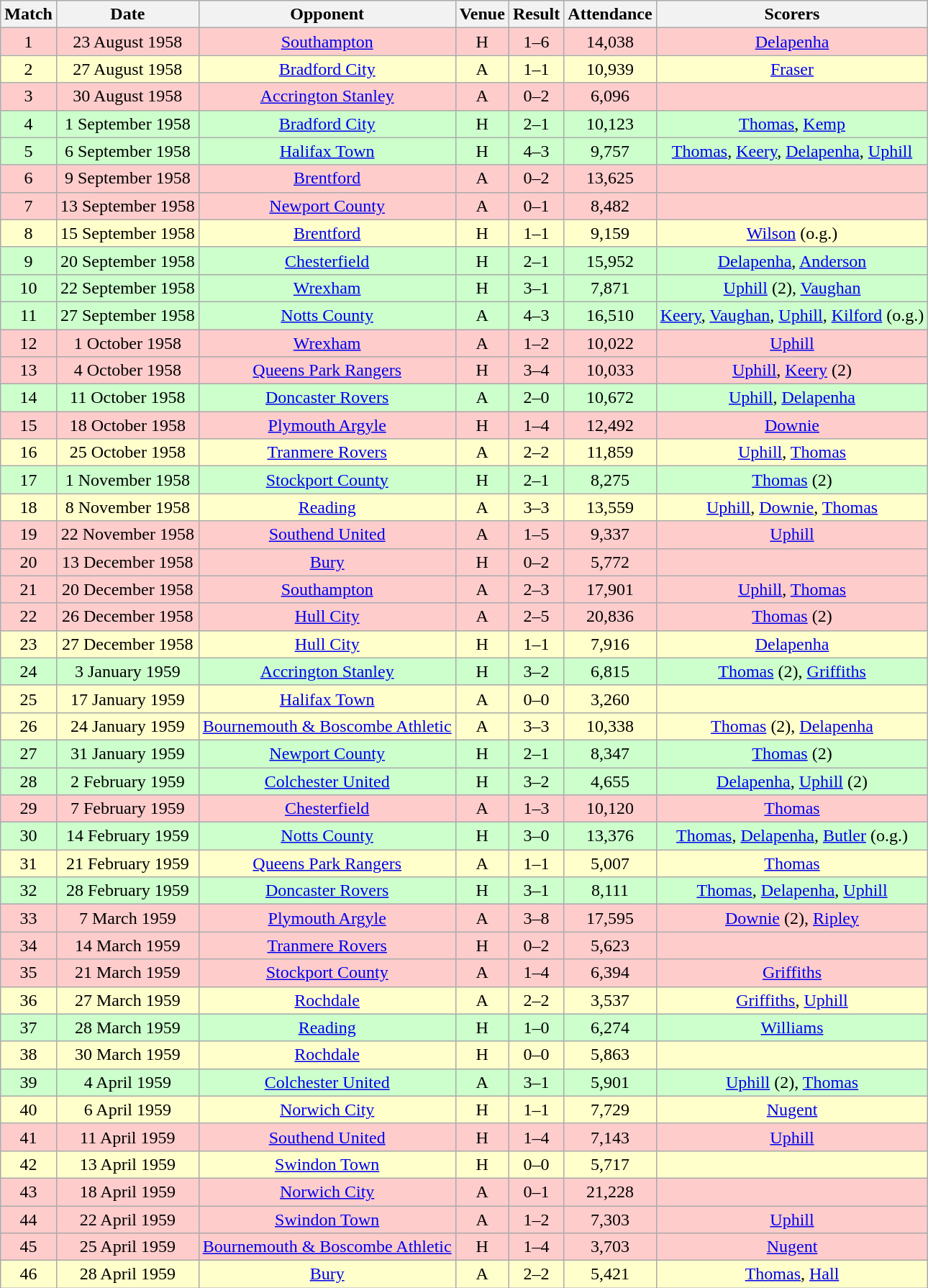<table class="wikitable" style="font-size:100%; text-align:center">
<tr>
<th>Match</th>
<th>Date</th>
<th>Opponent</th>
<th>Venue</th>
<th>Result</th>
<th>Attendance</th>
<th>Scorers</th>
</tr>
<tr style="background: #FFCCCC;">
<td>1</td>
<td>23 August 1958</td>
<td><a href='#'>Southampton</a></td>
<td>H</td>
<td>1–6</td>
<td>14,038</td>
<td><a href='#'>Delapenha</a></td>
</tr>
<tr style="background: #FFFFCC;">
<td>2</td>
<td>27 August 1958</td>
<td><a href='#'>Bradford City</a></td>
<td>A</td>
<td>1–1</td>
<td>10,939</td>
<td><a href='#'>Fraser</a></td>
</tr>
<tr style="background: #FFCCCC;">
<td>3</td>
<td>30 August 1958</td>
<td><a href='#'>Accrington Stanley</a></td>
<td>A</td>
<td>0–2</td>
<td>6,096</td>
<td></td>
</tr>
<tr style="background: #CCFFCC;">
<td>4</td>
<td>1 September 1958</td>
<td><a href='#'>Bradford City</a></td>
<td>H</td>
<td>2–1</td>
<td>10,123</td>
<td><a href='#'>Thomas</a>, <a href='#'>Kemp</a></td>
</tr>
<tr style="background: #CCFFCC;">
<td>5</td>
<td>6 September 1958</td>
<td><a href='#'>Halifax Town</a></td>
<td>H</td>
<td>4–3</td>
<td>9,757</td>
<td><a href='#'>Thomas</a>, <a href='#'>Keery</a>, <a href='#'>Delapenha</a>, <a href='#'>Uphill</a></td>
</tr>
<tr style="background: #FFCCCC;">
<td>6</td>
<td>9 September 1958</td>
<td><a href='#'>Brentford</a></td>
<td>A</td>
<td>0–2</td>
<td>13,625</td>
<td></td>
</tr>
<tr style="background: #FFCCCC;">
<td>7</td>
<td>13 September 1958</td>
<td><a href='#'>Newport County</a></td>
<td>A</td>
<td>0–1</td>
<td>8,482</td>
<td></td>
</tr>
<tr style="background: #FFFFCC;">
<td>8</td>
<td>15 September 1958</td>
<td><a href='#'>Brentford</a></td>
<td>H</td>
<td>1–1</td>
<td>9,159</td>
<td><a href='#'>Wilson</a> (o.g.)</td>
</tr>
<tr style="background: #CCFFCC;">
<td>9</td>
<td>20 September 1958</td>
<td><a href='#'>Chesterfield</a></td>
<td>H</td>
<td>2–1</td>
<td>15,952</td>
<td><a href='#'>Delapenha</a>, <a href='#'>Anderson</a></td>
</tr>
<tr style="background: #CCFFCC;">
<td>10</td>
<td>22 September 1958</td>
<td><a href='#'>Wrexham</a></td>
<td>H</td>
<td>3–1</td>
<td>7,871</td>
<td><a href='#'>Uphill</a> (2), <a href='#'>Vaughan</a></td>
</tr>
<tr style="background: #CCFFCC;">
<td>11</td>
<td>27 September 1958</td>
<td><a href='#'>Notts County</a></td>
<td>A</td>
<td>4–3</td>
<td>16,510</td>
<td><a href='#'>Keery</a>, <a href='#'>Vaughan</a>, <a href='#'>Uphill</a>, <a href='#'>Kilford</a> (o.g.)</td>
</tr>
<tr style="background: #FFCCCC;">
<td>12</td>
<td>1 October 1958</td>
<td><a href='#'>Wrexham</a></td>
<td>A</td>
<td>1–2</td>
<td>10,022</td>
<td><a href='#'>Uphill</a></td>
</tr>
<tr style="background: #FFCCCC;">
<td>13</td>
<td>4 October 1958</td>
<td><a href='#'>Queens Park Rangers</a></td>
<td>H</td>
<td>3–4</td>
<td>10,033</td>
<td><a href='#'>Uphill</a>, <a href='#'>Keery</a> (2)</td>
</tr>
<tr style="background: #CCFFCC;">
<td>14</td>
<td>11 October 1958</td>
<td><a href='#'>Doncaster Rovers</a></td>
<td>A</td>
<td>2–0</td>
<td>10,672</td>
<td><a href='#'>Uphill</a>, <a href='#'>Delapenha</a></td>
</tr>
<tr style="background: #FFCCCC;">
<td>15</td>
<td>18 October 1958</td>
<td><a href='#'>Plymouth Argyle</a></td>
<td>H</td>
<td>1–4</td>
<td>12,492</td>
<td><a href='#'>Downie</a></td>
</tr>
<tr style="background: #FFFFCC;">
<td>16</td>
<td>25 October 1958</td>
<td><a href='#'>Tranmere Rovers</a></td>
<td>A</td>
<td>2–2</td>
<td>11,859</td>
<td><a href='#'>Uphill</a>, <a href='#'>Thomas</a></td>
</tr>
<tr style="background: #CCFFCC;">
<td>17</td>
<td>1 November 1958</td>
<td><a href='#'>Stockport County</a></td>
<td>H</td>
<td>2–1</td>
<td>8,275</td>
<td><a href='#'>Thomas</a> (2)</td>
</tr>
<tr style="background: #FFFFCC;">
<td>18</td>
<td>8 November 1958</td>
<td><a href='#'>Reading</a></td>
<td>A</td>
<td>3–3</td>
<td>13,559</td>
<td><a href='#'>Uphill</a>, <a href='#'>Downie</a>, <a href='#'>Thomas</a></td>
</tr>
<tr style="background: #FFCCCC;">
<td>19</td>
<td>22 November 1958</td>
<td><a href='#'>Southend United</a></td>
<td>A</td>
<td>1–5</td>
<td>9,337</td>
<td><a href='#'>Uphill</a></td>
</tr>
<tr style="background: #FFCCCC;">
<td>20</td>
<td>13 December 1958</td>
<td><a href='#'>Bury</a></td>
<td>H</td>
<td>0–2</td>
<td>5,772</td>
<td></td>
</tr>
<tr style="background: #FFCCCC;">
<td>21</td>
<td>20 December 1958</td>
<td><a href='#'>Southampton</a></td>
<td>A</td>
<td>2–3</td>
<td>17,901</td>
<td><a href='#'>Uphill</a>, <a href='#'>Thomas</a></td>
</tr>
<tr style="background: #FFCCCC;">
<td>22</td>
<td>26 December 1958</td>
<td><a href='#'>Hull City</a></td>
<td>A</td>
<td>2–5</td>
<td>20,836</td>
<td><a href='#'>Thomas</a> (2)</td>
</tr>
<tr style="background: #FFFFCC;">
<td>23</td>
<td>27 December 1958</td>
<td><a href='#'>Hull City</a></td>
<td>H</td>
<td>1–1</td>
<td>7,916</td>
<td><a href='#'>Delapenha</a></td>
</tr>
<tr style="background: #CCFFCC;">
<td>24</td>
<td>3 January 1959</td>
<td><a href='#'>Accrington Stanley</a></td>
<td>H</td>
<td>3–2</td>
<td>6,815</td>
<td><a href='#'>Thomas</a> (2), <a href='#'>Griffiths</a></td>
</tr>
<tr style="background: #FFFFCC;">
<td>25</td>
<td>17 January 1959</td>
<td><a href='#'>Halifax Town</a></td>
<td>A</td>
<td>0–0</td>
<td>3,260</td>
<td></td>
</tr>
<tr style="background: #FFFFCC;">
<td>26</td>
<td>24 January 1959</td>
<td><a href='#'>Bournemouth & Boscombe Athletic</a></td>
<td>A</td>
<td>3–3</td>
<td>10,338</td>
<td><a href='#'>Thomas</a> (2), <a href='#'>Delapenha</a></td>
</tr>
<tr style="background: #CCFFCC;">
<td>27</td>
<td>31 January 1959</td>
<td><a href='#'>Newport County</a></td>
<td>H</td>
<td>2–1</td>
<td>8,347</td>
<td><a href='#'>Thomas</a> (2)</td>
</tr>
<tr style="background: #CCFFCC;">
<td>28</td>
<td>2 February 1959</td>
<td><a href='#'>Colchester United</a></td>
<td>H</td>
<td>3–2</td>
<td>4,655</td>
<td><a href='#'>Delapenha</a>, <a href='#'>Uphill</a> (2)</td>
</tr>
<tr style="background: #FFCCCC;">
<td>29</td>
<td>7 February 1959</td>
<td><a href='#'>Chesterfield</a></td>
<td>A</td>
<td>1–3</td>
<td>10,120</td>
<td><a href='#'>Thomas</a></td>
</tr>
<tr style="background: #CCFFCC;">
<td>30</td>
<td>14 February 1959</td>
<td><a href='#'>Notts County</a></td>
<td>H</td>
<td>3–0</td>
<td>13,376</td>
<td><a href='#'>Thomas</a>, <a href='#'>Delapenha</a>, <a href='#'>Butler</a> (o.g.)</td>
</tr>
<tr style="background: #FFFFCC;">
<td>31</td>
<td>21 February 1959</td>
<td><a href='#'>Queens Park Rangers</a></td>
<td>A</td>
<td>1–1</td>
<td>5,007</td>
<td><a href='#'>Thomas</a></td>
</tr>
<tr style="background: #CCFFCC;">
<td>32</td>
<td>28 February 1959</td>
<td><a href='#'>Doncaster Rovers</a></td>
<td>H</td>
<td>3–1</td>
<td>8,111</td>
<td><a href='#'>Thomas</a>, <a href='#'>Delapenha</a>, <a href='#'>Uphill</a></td>
</tr>
<tr style="background: #FFCCCC;">
<td>33</td>
<td>7 March 1959</td>
<td><a href='#'>Plymouth Argyle</a></td>
<td>A</td>
<td>3–8</td>
<td>17,595</td>
<td><a href='#'>Downie</a> (2), <a href='#'>Ripley</a></td>
</tr>
<tr style="background: #FFCCCC;">
<td>34</td>
<td>14 March 1959</td>
<td><a href='#'>Tranmere Rovers</a></td>
<td>H</td>
<td>0–2</td>
<td>5,623</td>
<td></td>
</tr>
<tr style="background: #FFCCCC;">
<td>35</td>
<td>21 March 1959</td>
<td><a href='#'>Stockport County</a></td>
<td>A</td>
<td>1–4</td>
<td>6,394</td>
<td><a href='#'>Griffiths</a></td>
</tr>
<tr style="background: #FFFFCC;">
<td>36</td>
<td>27 March 1959</td>
<td><a href='#'>Rochdale</a></td>
<td>A</td>
<td>2–2</td>
<td>3,537</td>
<td><a href='#'>Griffiths</a>, <a href='#'>Uphill</a></td>
</tr>
<tr style="background: #CCFFCC;">
<td>37</td>
<td>28 March 1959</td>
<td><a href='#'>Reading</a></td>
<td>H</td>
<td>1–0</td>
<td>6,274</td>
<td><a href='#'>Williams</a></td>
</tr>
<tr style="background: #FFFFCC;">
<td>38</td>
<td>30 March 1959</td>
<td><a href='#'>Rochdale</a></td>
<td>H</td>
<td>0–0</td>
<td>5,863</td>
<td></td>
</tr>
<tr style="background: #CCFFCC;">
<td>39</td>
<td>4 April 1959</td>
<td><a href='#'>Colchester United</a></td>
<td>A</td>
<td>3–1</td>
<td>5,901</td>
<td><a href='#'>Uphill</a> (2), <a href='#'>Thomas</a></td>
</tr>
<tr style="background: #FFFFCC;">
<td>40</td>
<td>6 April 1959</td>
<td><a href='#'>Norwich City</a></td>
<td>H</td>
<td>1–1</td>
<td>7,729</td>
<td><a href='#'>Nugent</a></td>
</tr>
<tr style="background: #FFCCCC;">
<td>41</td>
<td>11 April 1959</td>
<td><a href='#'>Southend United</a></td>
<td>H</td>
<td>1–4</td>
<td>7,143</td>
<td><a href='#'>Uphill</a></td>
</tr>
<tr style="background: #FFFFCC;">
<td>42</td>
<td>13 April 1959</td>
<td><a href='#'>Swindon Town</a></td>
<td>H</td>
<td>0–0</td>
<td>5,717</td>
<td></td>
</tr>
<tr style="background: #FFCCCC;">
<td>43</td>
<td>18 April 1959</td>
<td><a href='#'>Norwich City</a></td>
<td>A</td>
<td>0–1</td>
<td>21,228</td>
<td></td>
</tr>
<tr style="background: #FFCCCC;">
<td>44</td>
<td>22 April 1959</td>
<td><a href='#'>Swindon Town</a></td>
<td>A</td>
<td>1–2</td>
<td>7,303</td>
<td><a href='#'>Uphill</a></td>
</tr>
<tr style="background: #FFCCCC;">
<td>45</td>
<td>25 April 1959</td>
<td><a href='#'>Bournemouth & Boscombe Athletic</a></td>
<td>H</td>
<td>1–4</td>
<td>3,703</td>
<td><a href='#'>Nugent</a></td>
</tr>
<tr style="background: #FFFFCC;">
<td>46</td>
<td>28 April 1959</td>
<td><a href='#'>Bury</a></td>
<td>A</td>
<td>2–2</td>
<td>5,421</td>
<td><a href='#'>Thomas</a>, <a href='#'>Hall</a></td>
</tr>
</table>
